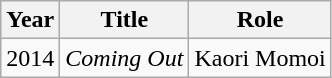<table class="wikitable">
<tr>
<th>Year</th>
<th>Title</th>
<th>Role</th>
</tr>
<tr>
<td>2014</td>
<td><em>Coming Out</em></td>
<td>Kaori Momoi</td>
</tr>
</table>
